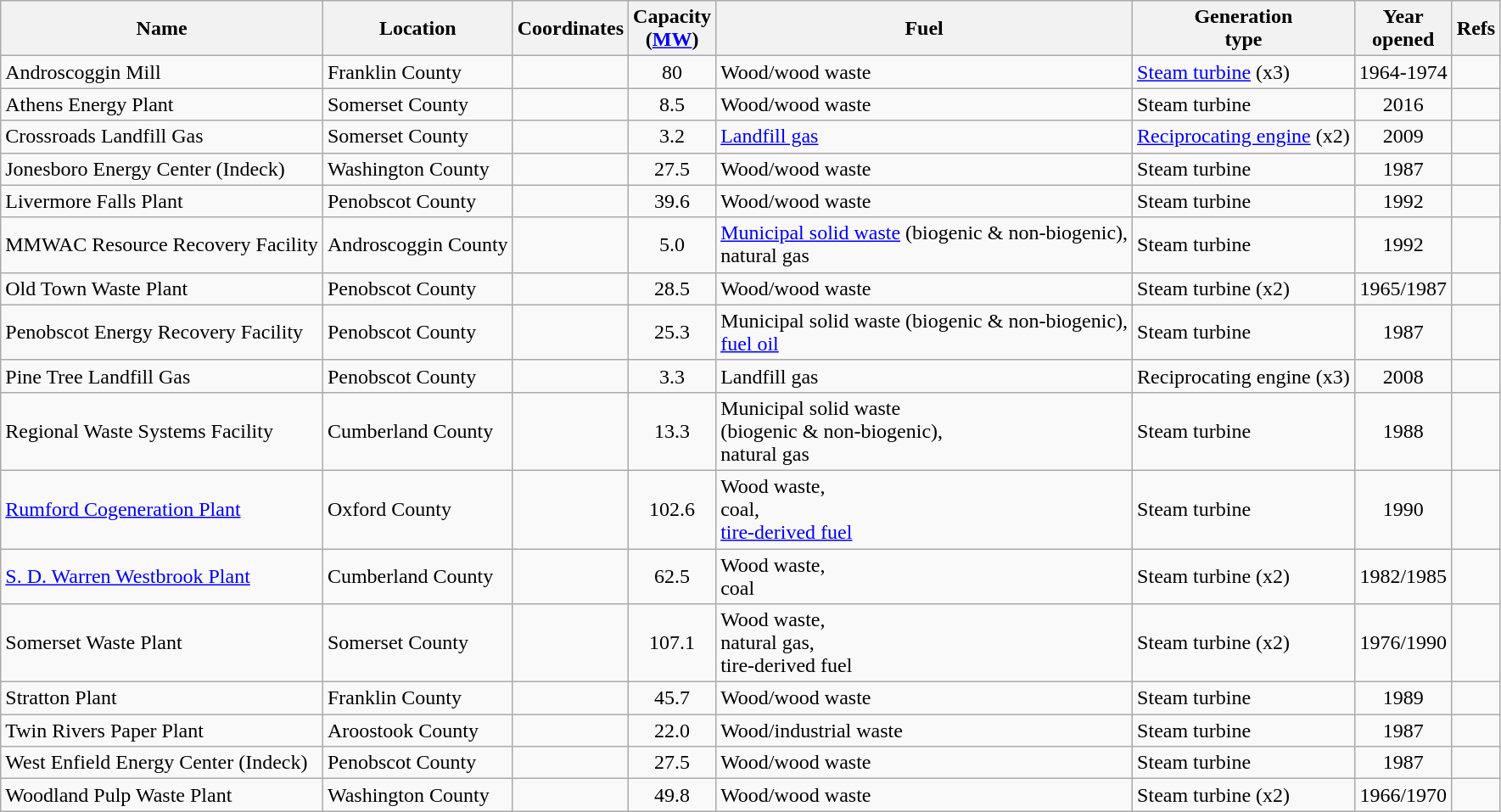<table class="wikitable sortable">
<tr>
<th>Name</th>
<th>Location</th>
<th>Coordinates</th>
<th>Capacity<br>(<a href='#'>MW</a>)</th>
<th>Fuel</th>
<th>Generation<br>type</th>
<th>Year<br>opened</th>
<th>Refs</th>
</tr>
<tr>
<td>Androscoggin Mill</td>
<td>Franklin County</td>
<td></td>
<td align="center">80</td>
<td>Wood/wood waste</td>
<td><a href='#'>Steam turbine</a> (x3)</td>
<td align="center">1964-1974</td>
<td></td>
</tr>
<tr>
<td>Athens Energy Plant</td>
<td>Somerset County</td>
<td></td>
<td align="center">8.5</td>
<td>Wood/wood waste</td>
<td>Steam turbine</td>
<td align="center">2016</td>
<td></td>
</tr>
<tr>
<td>Crossroads Landfill Gas</td>
<td>Somerset County</td>
<td></td>
<td align="center">3.2</td>
<td><a href='#'>Landfill gas</a></td>
<td><a href='#'>Reciprocating engine</a> (x2)</td>
<td align="center">2009</td>
<td></td>
</tr>
<tr>
<td>Jonesboro Energy Center (Indeck)</td>
<td>Washington County</td>
<td></td>
<td align="center">27.5</td>
<td>Wood/wood waste</td>
<td>Steam turbine</td>
<td align="center">1987</td>
<td></td>
</tr>
<tr>
<td>Livermore Falls Plant</td>
<td>Penobscot County</td>
<td></td>
<td align="center">39.6</td>
<td>Wood/wood waste</td>
<td>Steam turbine</td>
<td align="center">1992</td>
<td></td>
</tr>
<tr>
<td>MMWAC Resource Recovery Facility</td>
<td>Androscoggin County</td>
<td></td>
<td align="center">5.0</td>
<td><a href='#'>Municipal solid waste</a> (biogenic & non-biogenic),<br>natural gas</td>
<td>Steam turbine</td>
<td align="center">1992</td>
<td></td>
</tr>
<tr>
<td>Old Town Waste Plant</td>
<td>Penobscot County</td>
<td></td>
<td align="center">28.5</td>
<td>Wood/wood waste</td>
<td>Steam turbine (x2)</td>
<td align="center">1965/1987</td>
<td></td>
</tr>
<tr>
<td>Penobscot Energy Recovery Facility</td>
<td>Penobscot County</td>
<td></td>
<td align="center">25.3</td>
<td>Municipal solid waste (biogenic & non-biogenic),<br><a href='#'>fuel oil</a></td>
<td>Steam turbine</td>
<td align="center">1987</td>
<td></td>
</tr>
<tr>
<td>Pine Tree Landfill Gas</td>
<td>Penobscot County</td>
<td></td>
<td align="center">3.3</td>
<td>Landfill gas</td>
<td>Reciprocating engine (x3)</td>
<td align="center">2008</td>
<td></td>
</tr>
<tr>
<td>Regional Waste Systems Facility</td>
<td>Cumberland County</td>
<td></td>
<td align="center">13.3</td>
<td>Municipal solid waste<br>(biogenic & non-biogenic),<br>natural gas</td>
<td>Steam turbine</td>
<td align="center">1988</td>
<td></td>
</tr>
<tr>
<td><a href='#'>Rumford Cogeneration Plant</a></td>
<td>Oxford County</td>
<td></td>
<td align="center">102.6</td>
<td>Wood waste,<br>coal,<br><a href='#'>tire-derived fuel</a></td>
<td>Steam turbine</td>
<td align="center">1990</td>
<td></td>
</tr>
<tr>
<td><a href='#'>S. D. Warren Westbrook Plant</a></td>
<td>Cumberland County</td>
<td></td>
<td align="center">62.5</td>
<td>Wood waste,<br>coal</td>
<td>Steam turbine (x2)</td>
<td align="center">1982/1985</td>
<td></td>
</tr>
<tr>
<td>Somerset Waste Plant</td>
<td>Somerset County</td>
<td></td>
<td align="center">107.1</td>
<td>Wood waste,<br>natural gas,<br>tire-derived fuel</td>
<td>Steam turbine (x2)</td>
<td align="center">1976/1990</td>
<td></td>
</tr>
<tr>
<td>Stratton Plant</td>
<td>Franklin County</td>
<td></td>
<td align="center">45.7</td>
<td>Wood/wood waste</td>
<td>Steam turbine</td>
<td align="center">1989</td>
<td></td>
</tr>
<tr>
<td>Twin Rivers Paper Plant</td>
<td>Aroostook County</td>
<td></td>
<td align="center">22.0</td>
<td>Wood/industrial waste</td>
<td>Steam turbine</td>
<td align="center">1987</td>
<td></td>
</tr>
<tr>
<td>West Enfield Energy Center (Indeck)</td>
<td>Penobscot County</td>
<td></td>
<td align="center">27.5</td>
<td>Wood/wood waste</td>
<td>Steam turbine</td>
<td align="center">1987</td>
<td></td>
</tr>
<tr>
<td>Woodland Pulp Waste Plant</td>
<td>Washington County</td>
<td></td>
<td align="center">49.8</td>
<td>Wood/wood waste</td>
<td>Steam turbine (x2)</td>
<td align="center">1966/1970</td>
<td></td>
</tr>
</table>
